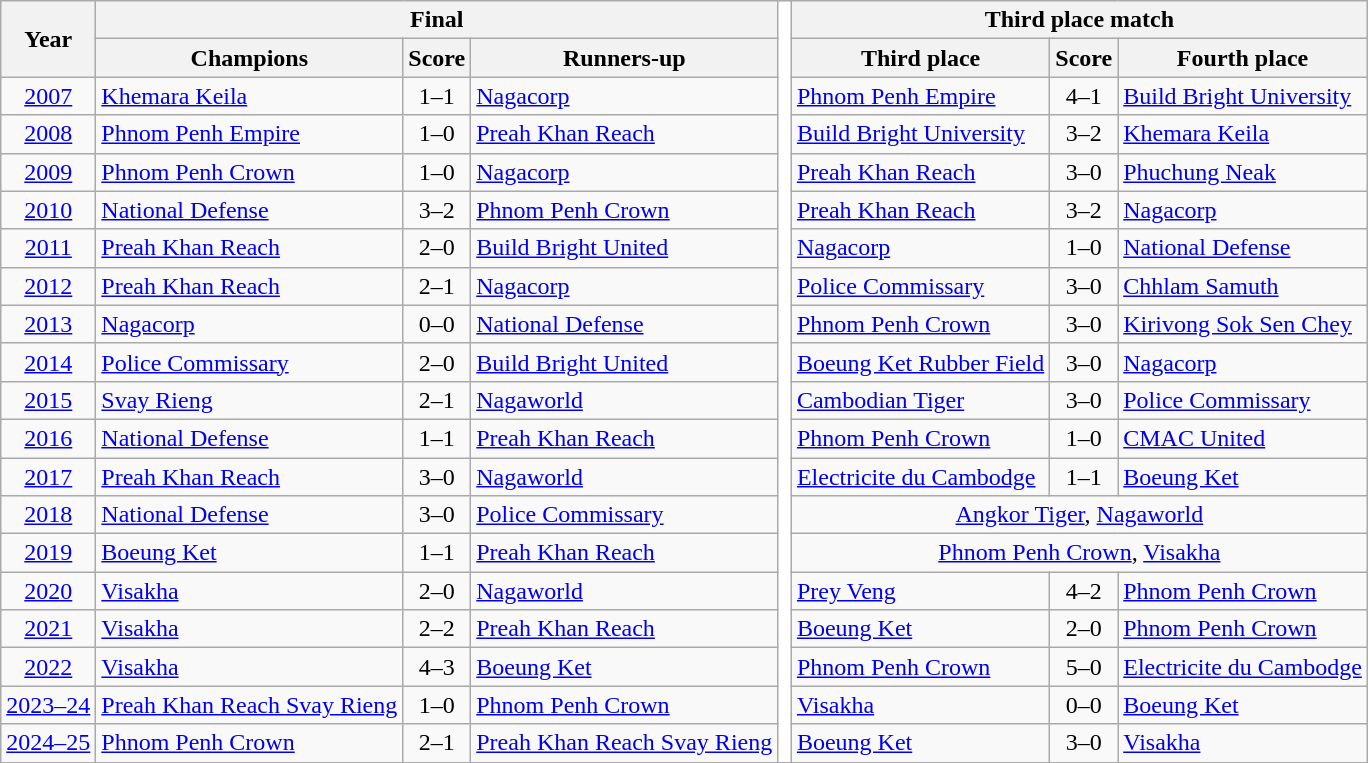<table class="wikitable" style="text-align:center">
<tr>
<th rowspan="2">Year</th>
<th colspan="3">Final</th>
<td width="1%" rowspan=20 style="background-color:#ffffff;"></td>
<th colspan="3">Third place match</th>
</tr>
<tr>
<th>Champions</th>
<th>Score</th>
<th>Runners-up</th>
<th>Third place</th>
<th>Score</th>
<th>Fourth place</th>
</tr>
<tr>
<td><a href='#'>2007</a></td>
<td align="left"><a href='#'>Khemara Keila</a></td>
<td>1–1 <br></td>
<td align="left"><a href='#'>Nagacorp</a></td>
<td align="left"><a href='#'>Phnom Penh Empire</a></td>
<td>4–1</td>
<td align="left"><a href='#'>Build Bright University</a></td>
</tr>
<tr>
<td><a href='#'>2008</a></td>
<td align="left"><a href='#'>Phnom Penh Empire</a></td>
<td>1–0</td>
<td align="left"><a href='#'>Preah Khan Reach</a></td>
<td align="left"><a href='#'>Build Bright University</a></td>
<td>3–2</td>
<td align="left"><a href='#'>Khemara Keila</a></td>
</tr>
<tr>
<td><a href='#'>2009</a></td>
<td align="left"><a href='#'>Phnom Penh Crown</a></td>
<td>1–0</td>
<td align="left"><a href='#'>Nagacorp</a></td>
<td align="left"><a href='#'>Preah Khan Reach</a></td>
<td>3–0</td>
<td align="left"><a href='#'>Phuchung Neak</a></td>
</tr>
<tr>
<td><a href='#'>2010</a></td>
<td align="left"><a href='#'>National Defense</a></td>
<td>3–2</td>
<td align="left"><a href='#'>Phnom Penh Crown</a></td>
<td align="left"><a href='#'>Preah Khan Reach</a></td>
<td>3–2</td>
<td align="left"><a href='#'>Nagacorp</a></td>
</tr>
<tr>
<td><a href='#'>2011</a></td>
<td align="left"><a href='#'>Preah Khan Reach</a></td>
<td>2–0</td>
<td align="left"><a href='#'>Build Bright United</a></td>
<td align="left"><a href='#'>Nagacorp</a></td>
<td>1–0</td>
<td align="left"><a href='#'>National Defense</a></td>
</tr>
<tr>
<td><a href='#'>2012</a></td>
<td align="left"><a href='#'>Preah Khan Reach</a></td>
<td>2–1 </td>
<td align="left"><a href='#'>Nagacorp</a></td>
<td align="left"><a href='#'>Police Commissary</a></td>
<td>3–0</td>
<td align="left"><a href='#'>Chhlam Samuth</a></td>
</tr>
<tr>
<td><a href='#'>2013</a></td>
<td align="left"><a href='#'>Nagacorp</a></td>
<td>0–0 <br></td>
<td align="left"><a href='#'>National Defense</a></td>
<td align="left"><a href='#'>Phnom Penh Crown</a></td>
<td>3–0</td>
<td align="left"><a href='#'>Kirivong Sok Sen Chey</a></td>
</tr>
<tr>
<td><a href='#'>2014</a></td>
<td align="left"><a href='#'>Police Commissary</a></td>
<td>2–0</td>
<td align="left"><a href='#'>Build Bright United</a></td>
<td align="left"><a href='#'>Boeung Ket Rubber Field</a></td>
<td>3–0</td>
<td align="left"><a href='#'>Nagacorp</a></td>
</tr>
<tr>
<td><a href='#'>2015</a></td>
<td align="left"><a href='#'>Svay Rieng</a></td>
<td>2–1</td>
<td align="left"><a href='#'>Nagaworld</a></td>
<td align="left"><a href='#'>Cambodian Tiger</a></td>
<td>3–0</td>
<td align="left"><a href='#'>Police Commissary</a></td>
</tr>
<tr>
<td><a href='#'>2016</a></td>
<td align="left"><a href='#'>National Defense</a></td>
<td>1–1 <br></td>
<td align="left"><a href='#'>Preah Khan Reach</a></td>
<td align="left"><a href='#'>Phnom Penh Crown</a></td>
<td>1–0</td>
<td align="left"><a href='#'>CMAC United</a></td>
</tr>
<tr>
<td><a href='#'>2017</a></td>
<td align="left"><a href='#'>Preah Khan Reach</a></td>
<td>3–0</td>
<td align="left"><a href='#'>Nagaworld</a></td>
<td align="left"><a href='#'>Electricite du Cambodge</a></td>
<td>1–1 <br></td>
<td align="left"><a href='#'>Boeung Ket</a></td>
</tr>
<tr>
<td><a href='#'>2018</a></td>
<td align="left"><a href='#'>National Defense</a></td>
<td>3–0</td>
<td align="left"><a href='#'>Police Commissary</a></td>
<td colspan="3"><a href='#'>Angkor Tiger</a>, <a href='#'>Nagaworld</a> </td>
</tr>
<tr>
<td><a href='#'>2019</a></td>
<td align="left"><a href='#'>Boeung Ket</a></td>
<td>1–1 <br></td>
<td align="left"><a href='#'>Preah Khan Reach</a></td>
<td colspan="3"><a href='#'>Phnom Penh Crown</a>, <a href='#'>Visakha</a></td>
</tr>
<tr>
<td><a href='#'>2020</a></td>
<td align="left"><a href='#'>Visakha</a></td>
<td>2–0</td>
<td align="left"><a href='#'>Nagaworld</a></td>
<td align="left"><a href='#'>Prey Veng</a></td>
<td>4–2</td>
<td align="left"><a href='#'>Phnom Penh Crown</a></td>
</tr>
<tr>
<td><a href='#'>2021</a></td>
<td align="left"><a href='#'>Visakha</a></td>
<td>2–2 <br></td>
<td align="left"><a href='#'>Preah Khan Reach</a></td>
<td align="left"><a href='#'>Boeung Ket</a></td>
<td>2–0</td>
<td align="left"><a href='#'>Phnom Penh Crown</a></td>
</tr>
<tr>
<td><a href='#'>2022</a></td>
<td align="left"><a href='#'>Visakha</a></td>
<td>4–3 </td>
<td align="left"><a href='#'>Boeung Ket</a></td>
<td align="left"><a href='#'>Phnom Penh Crown</a></td>
<td>5–0</td>
<td align="left"><a href='#'>Electricite du Cambodge</a></td>
</tr>
<tr>
<td><a href='#'>2023–24</a></td>
<td align="left"><a href='#'>Preah Khan Reach Svay Rieng</a></td>
<td>1–0</td>
<td align="left"><a href='#'>Phnom Penh Crown</a></td>
<td align="left"><a href='#'>Visakha</a></td>
<td>0–0 <br></td>
<td align="left"><a href='#'>Boeung Ket</a></td>
</tr>
<tr>
<td><a href='#'>2024–25</a></td>
<td align="left"><a href='#'>Phnom Penh Crown</a></td>
<td>2–1</td>
<td align="left"><a href='#'>Preah Khan Reach Svay Rieng</a></td>
<td align="left"><a href='#'>Boeung Ket</a></td>
<td>3–0</td>
<td align="left"><a href='#'>Visakha</a></td>
</tr>
</table>
